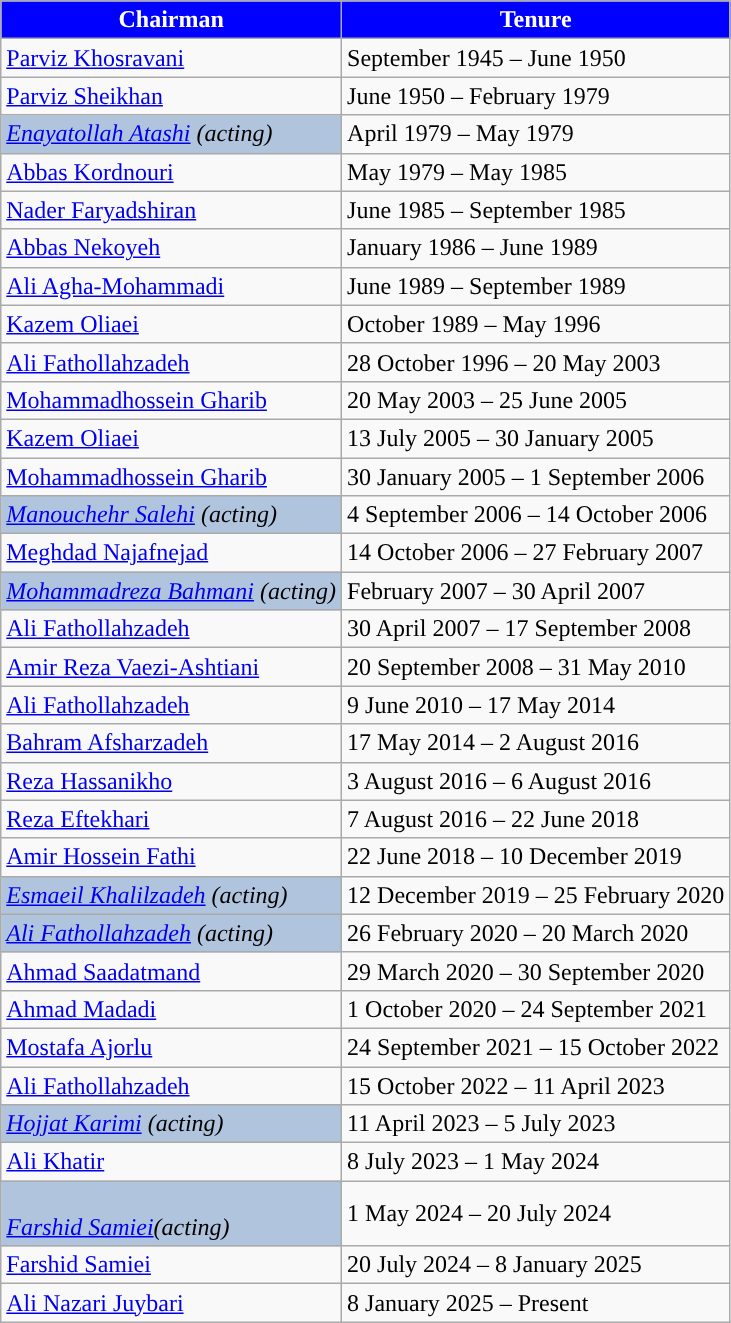<table class="wikitable">
<tr>
<th style="background:#0000FF; color:#FFFFFF; ">Chairman</th>
<th style="background:#0000FF; color:#FFFFFF; ">Tenure</th>
</tr>
<tr>
<td> <a href='#'>Parviz Khosravani</a></td>
<td>September 1945 – June 1950</td>
</tr>
<tr>
<td> <a href='#'>Parviz Sheikhan</a></td>
<td>June 1950 – February 1979</td>
</tr>
<tr>
<td style=background:#B0C4DE> <em><a href='#'>Enayatollah Atashi</a> (acting)</em></td>
<td>April 1979 – May 1979</td>
</tr>
<tr>
<td> <a href='#'>Abbas Kordnouri</a></td>
<td>May 1979 – May 1985</td>
</tr>
<tr>
<td> <a href='#'>Nader Faryadshiran</a></td>
<td>June 1985 – September 1985</td>
</tr>
<tr>
<td> <a href='#'>Abbas Nekoyeh</a></td>
<td>January 1986 – June 1989</td>
</tr>
<tr>
<td> <a href='#'>Ali Agha-Mohammadi</a></td>
<td>June 1989 – September 1989</td>
</tr>
<tr>
<td> <a href='#'>Kazem Oliaei</a></td>
<td>October 1989 – May 1996</td>
</tr>
<tr>
<td> <a href='#'>Ali Fathollahzadeh</a></td>
<td>28 October 1996 – 20 May 2003</td>
</tr>
<tr>
<td> <a href='#'>Mohammadhossein Gharib</a></td>
<td>20 May 2003 – 25 June 2005</td>
</tr>
<tr>
<td> <a href='#'>Kazem Oliaei</a></td>
<td>13 July 2005 – 30 January 2005</td>
</tr>
<tr>
<td> <a href='#'>Mohammadhossein Gharib</a></td>
<td>30 January 2005 – 1 September 2006</td>
</tr>
<tr>
<td style=background:#B0C4DE> <em><a href='#'>Manouchehr Salehi</a> (acting)</em></td>
<td>4 September 2006 – 14 October 2006</td>
</tr>
<tr>
<td> <a href='#'>Meghdad Najafnejad</a></td>
<td>14 October 2006 – 27 February 2007</td>
</tr>
<tr>
<td style=background:#B0C4DE> <em><a href='#'>Mohammadreza Bahmani</a> (acting)</em></td>
<td>February 2007 – 30 April 2007</td>
</tr>
<tr>
<td> <a href='#'>Ali Fathollahzadeh</a></td>
<td>30 April 2007 – 17 September 2008</td>
</tr>
<tr>
<td> <a href='#'>Amir Reza Vaezi-Ashtiani</a></td>
<td>20 September 2008 – 31 May 2010</td>
</tr>
<tr>
<td> <a href='#'>Ali Fathollahzadeh</a></td>
<td>9 June 2010 – 17 May 2014</td>
</tr>
<tr>
<td> <a href='#'>Bahram Afsharzadeh</a></td>
<td>17 May 2014 – 2 August 2016</td>
</tr>
<tr>
<td> <a href='#'>Reza Hassanikho</a></td>
<td>3 August 2016 – 6 August 2016</td>
</tr>
<tr>
<td> <a href='#'>Reza Eftekhari</a></td>
<td>7 August 2016 – 22 June 2018</td>
</tr>
<tr>
<td> <a href='#'>Amir Hossein Fathi</a></td>
<td>22 June 2018 – 10 December 2019</td>
</tr>
<tr>
<td style=background:#B0C4DE> <em><a href='#'>Esmaeil Khalilzadeh</a> (acting)</em></td>
<td>12 December 2019 – 25 February 2020</td>
</tr>
<tr>
<td style=background:#B0C4DE> <em><a href='#'>Ali Fathollahzadeh</a> (acting)</em></td>
<td>26 February 2020 – 20 March 2020</td>
</tr>
<tr>
<td> <a href='#'>Ahmad Saadatmand</a></td>
<td>29 March 2020 – 30 September 2020</td>
</tr>
<tr>
<td> <a href='#'>Ahmad Madadi</a></td>
<td>1 October 2020 – 24 September 2021</td>
</tr>
<tr>
<td> <a href='#'>Mostafa Ajorlu</a></td>
<td>24 September 2021 – 15 October 2022</td>
</tr>
<tr>
<td> <a href='#'>Ali Fathollahzadeh</a></td>
<td>15 October 2022 – 11 April 2023</td>
</tr>
<tr>
<td style=background:#B0C4DE> <em><a href='#'>Hojjat Karimi</a> (acting)</em></td>
<td>11 April 2023 – 5 July 2023</td>
</tr>
<tr>
<td> <a href='#'>Ali Khatir</a></td>
<td>8 July 2023 – 1 May 2024</td>
</tr>
<tr>
<td style=background:#B0C4DE><br> <em><a href='#'>Farshid Samiei</a>(acting)</em></td>
<td>1 May 2024 – 20 July 2024</td>
</tr>
<tr>
<td> <a href='#'>Farshid Samiei</a></td>
<td>20 July 2024 – 8 January 2025</td>
</tr>
<tr>
<td> <a href='#'>Ali Nazari Juybari</a></td>
<td>8 January 2025 – Present</td>
</tr>
</table>
